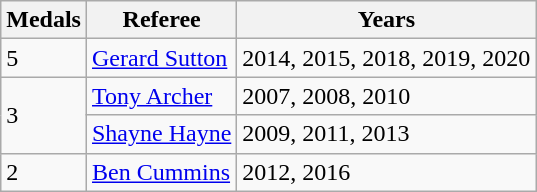<table class="wikitable">
<tr>
<th>Medals</th>
<th>Referee</th>
<th>Years</th>
</tr>
<tr>
<td>5</td>
<td><a href='#'>Gerard Sutton</a></td>
<td>2014, 2015, 2018, 2019, 2020</td>
</tr>
<tr>
<td rowspan="2">3</td>
<td><a href='#'>Tony Archer</a></td>
<td>2007, 2008, 2010</td>
</tr>
<tr>
<td><a href='#'>Shayne Hayne</a></td>
<td>2009, 2011, 2013</td>
</tr>
<tr>
<td>2</td>
<td><a href='#'>Ben Cummins</a></td>
<td>2012, 2016</td>
</tr>
</table>
